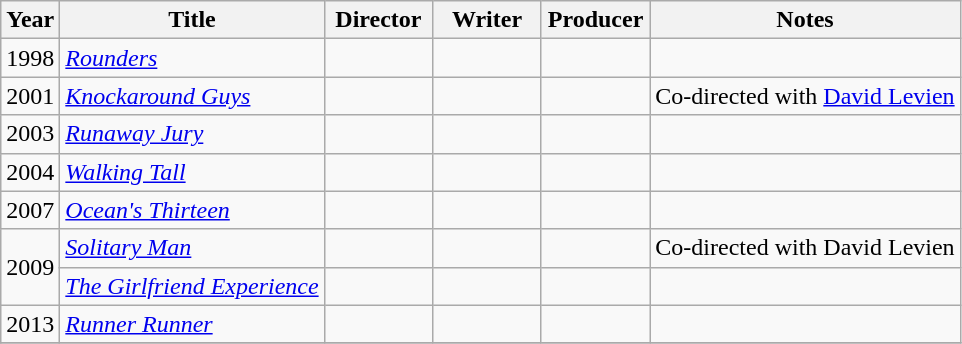<table class="wikitable">
<tr>
<th>Year</th>
<th>Title</th>
<th width=65>Director</th>
<th width=65>Writer</th>
<th width=65>Producer</th>
<th>Notes</th>
</tr>
<tr>
<td>1998</td>
<td><em><a href='#'>Rounders</a></em></td>
<td></td>
<td></td>
<td></td>
<td></td>
</tr>
<tr>
<td>2001</td>
<td><em><a href='#'>Knockaround Guys</a></em></td>
<td></td>
<td></td>
<td></td>
<td>Co-directed with <a href='#'>David Levien</a></td>
</tr>
<tr>
<td>2003</td>
<td><em><a href='#'>Runaway Jury</a></em></td>
<td></td>
<td></td>
<td></td>
<td></td>
</tr>
<tr>
<td>2004</td>
<td><em><a href='#'>Walking Tall</a></em></td>
<td></td>
<td></td>
<td></td>
<td></td>
</tr>
<tr>
<td>2007</td>
<td><em><a href='#'>Ocean's Thirteen</a></em></td>
<td></td>
<td></td>
<td></td>
<td></td>
</tr>
<tr>
<td rowspan=2>2009</td>
<td><em><a href='#'>Solitary Man</a></em></td>
<td></td>
<td></td>
<td></td>
<td>Co-directed with David Levien</td>
</tr>
<tr>
<td><em><a href='#'>The Girlfriend Experience</a></em></td>
<td></td>
<td></td>
<td></td>
<td></td>
</tr>
<tr>
<td>2013</td>
<td><em><a href='#'>Runner Runner</a></em></td>
<td></td>
<td></td>
<td></td>
<td></td>
</tr>
<tr>
</tr>
</table>
